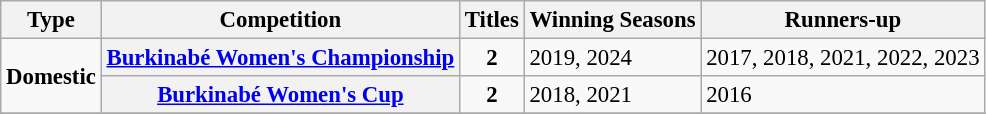<table class="wikitable plainrowheaders" style="font-size:95%; text-align:center;">
<tr>
<th style="width:5">Type</th>
<th style="width:5">Competition</th>
<th style="width:5">Titles</th>
<th style="width:5">Winning Seasons</th>
<th style="width:5">Runners-up</th>
</tr>
<tr>
<td rowspan="2"><strong>Domestic</strong></td>
<th scope=col><a href='#'>Burkinabé Women's Championship</a></th>
<td><strong>2</strong></td>
<td align="left">2019, 2024</td>
<td align="left">2017, 2018, 2021, 2022, 2023</td>
</tr>
<tr>
<th scope=col><a href='#'>Burkinabé Women's Cup</a></th>
<td><strong>2</strong></td>
<td align="left">2018, 2021</td>
<td align="left">2016</td>
</tr>
<tr>
</tr>
</table>
